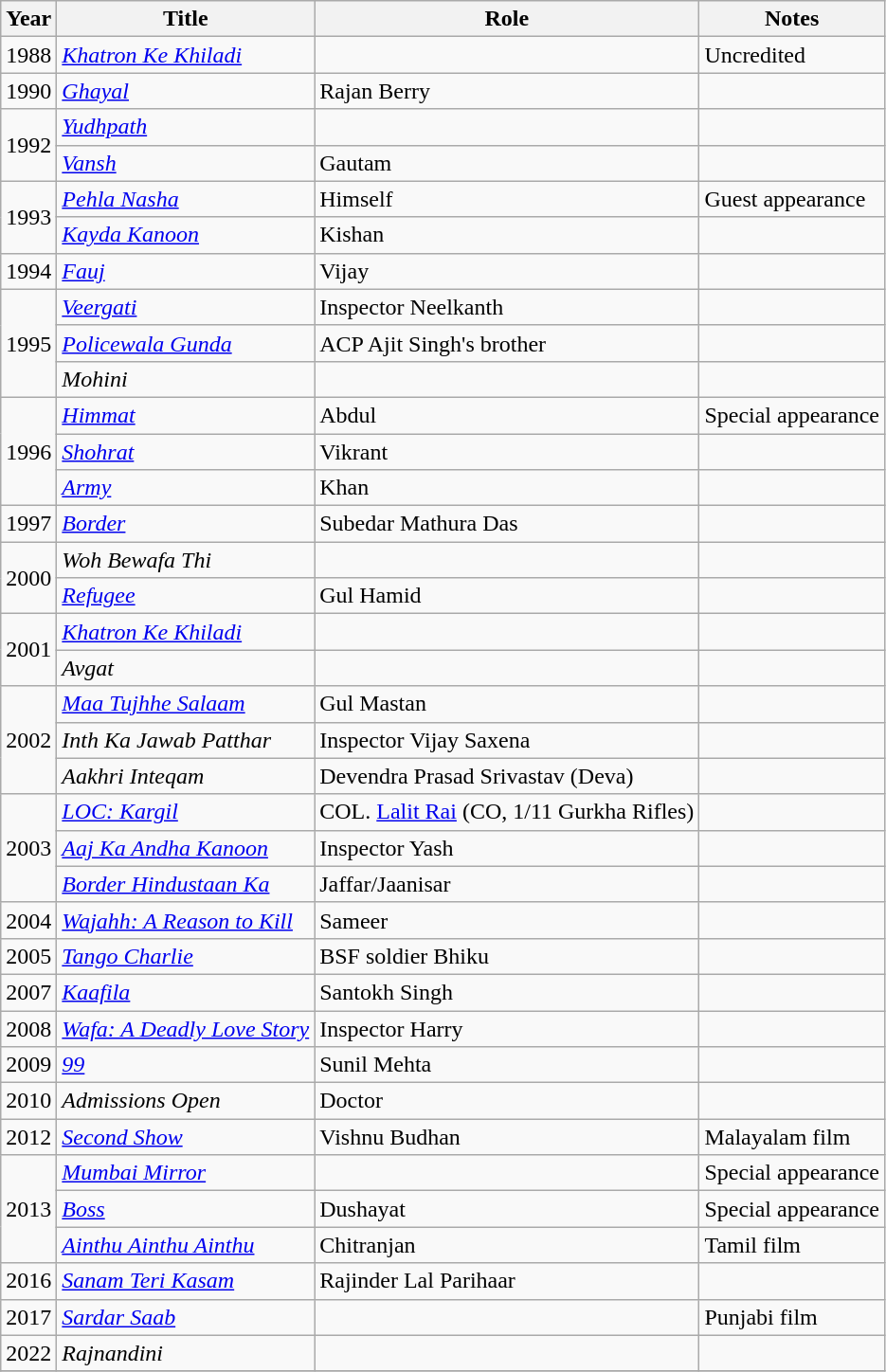<table class="wikitable sortable">
<tr>
<th>Year</th>
<th>Title</th>
<th>Role</th>
<th class="unsortable">Notes</th>
</tr>
<tr>
<td>1988</td>
<td><em><a href='#'>Khatron Ke Khiladi</a></em></td>
<td></td>
<td>Uncredited</td>
</tr>
<tr>
<td>1990</td>
<td><em><a href='#'>Ghayal</a></em></td>
<td>Rajan Berry</td>
<td></td>
</tr>
<tr>
<td rowspan=2>1992</td>
<td><em><a href='#'>Yudhpath</a></em></td>
<td></td>
<td></td>
</tr>
<tr>
<td><em><a href='#'>Vansh</a></em></td>
<td>Gautam</td>
<td></td>
</tr>
<tr>
<td rowspan=2>1993</td>
<td><em><a href='#'>Pehla Nasha</a></em></td>
<td>Himself</td>
<td>Guest appearance</td>
</tr>
<tr>
<td><em><a href='#'>Kayda Kanoon</a></em></td>
<td>Kishan</td>
<td></td>
</tr>
<tr>
<td>1994</td>
<td><em><a href='#'>Fauj</a></em></td>
<td>Vijay</td>
<td></td>
</tr>
<tr>
<td rowspan=3>1995</td>
<td><em><a href='#'>Veergati</a></em></td>
<td>Inspector Neelkanth</td>
<td></td>
</tr>
<tr>
<td><em><a href='#'>Policewala Gunda</a></em></td>
<td>ACP Ajit Singh's brother</td>
<td></td>
</tr>
<tr>
<td><em>Mohini</em></td>
<td></td>
<td></td>
</tr>
<tr>
<td rowspan="3">1996</td>
<td><em><a href='#'>Himmat</a></em></td>
<td>Abdul</td>
<td>Special appearance</td>
</tr>
<tr>
<td><em><a href='#'>Shohrat</a></em></td>
<td>Vikrant</td>
<td></td>
</tr>
<tr>
<td><em><a href='#'>Army</a></em></td>
<td>Khan</td>
<td></td>
</tr>
<tr>
<td>1997</td>
<td><em><a href='#'>Border</a></em></td>
<td>Subedar Mathura Das</td>
<td></td>
</tr>
<tr>
<td rowspan=2>2000</td>
<td><em>Woh Bewafa Thi</em></td>
<td></td>
<td></td>
</tr>
<tr>
<td><em><a href='#'>Refugee</a></em></td>
<td>Gul Hamid</td>
<td></td>
</tr>
<tr>
<td rowspan=2>2001</td>
<td><em><a href='#'>Khatron Ke Khiladi</a></em></td>
<td></td>
<td></td>
</tr>
<tr>
<td><em>Avgat</em></td>
<td></td>
<td></td>
</tr>
<tr>
<td rowspan=3>2002</td>
<td><em><a href='#'>Maa Tujhhe Salaam</a></em></td>
<td>Gul Mastan</td>
<td></td>
</tr>
<tr>
<td><em>Inth Ka Jawab Patthar</em></td>
<td>Inspector Vijay Saxena</td>
<td></td>
</tr>
<tr>
<td><em>Aakhri Inteqam</em></td>
<td>Devendra Prasad Srivastav (Deva)</td>
<td></td>
</tr>
<tr>
<td rowspan=3>2003</td>
<td><em><a href='#'>LOC: Kargil</a></em></td>
<td>COL. <a href='#'>Lalit Rai</a> (CO, 1/11 Gurkha Rifles)</td>
<td></td>
</tr>
<tr>
<td><em><a href='#'>Aaj Ka Andha Kanoon</a></em></td>
<td>Inspector Yash</td>
<td></td>
</tr>
<tr>
<td><em><a href='#'>Border Hindustaan Ka</a></em></td>
<td>Jaffar/Jaanisar</td>
<td></td>
</tr>
<tr>
<td>2004</td>
<td><em><a href='#'>Wajahh: A Reason to Kill</a></em></td>
<td>Sameer</td>
<td></td>
</tr>
<tr>
<td>2005</td>
<td><em><a href='#'>Tango Charlie</a></em></td>
<td>BSF soldier Bhiku</td>
<td></td>
</tr>
<tr>
<td>2007</td>
<td><em><a href='#'>Kaafila</a></em></td>
<td>Santokh Singh</td>
<td></td>
</tr>
<tr>
<td>2008</td>
<td><em><a href='#'>Wafa: A Deadly Love Story</a></em></td>
<td>Inspector Harry</td>
<td></td>
</tr>
<tr>
<td>2009</td>
<td><em><a href='#'>99</a></em></td>
<td>Sunil Mehta</td>
<td></td>
</tr>
<tr>
<td>2010</td>
<td><em>Admissions Open</em></td>
<td>Doctor</td>
<td></td>
</tr>
<tr>
<td>2012</td>
<td><em><a href='#'>Second Show</a></em></td>
<td>Vishnu Budhan</td>
<td>Malayalam film</td>
</tr>
<tr>
<td rowspan=3>2013</td>
<td><em><a href='#'>Mumbai Mirror</a></em></td>
<td></td>
<td>Special appearance</td>
</tr>
<tr>
<td><em><a href='#'>Boss</a></em></td>
<td>Dushayat</td>
<td>Special appearance</td>
</tr>
<tr>
<td><em><a href='#'>Ainthu Ainthu Ainthu</a></em></td>
<td>Chitranjan</td>
<td>Tamil film</td>
</tr>
<tr>
<td>2016</td>
<td><em><a href='#'>Sanam Teri Kasam</a></em></td>
<td>Rajinder Lal Parihaar</td>
<td></td>
</tr>
<tr>
<td>2017</td>
<td><em><a href='#'>Sardar Saab</a></em></td>
<td></td>
<td>Punjabi film</td>
</tr>
<tr>
<td>2022</td>
<td><em>Rajnandini</em></td>
<td></td>
<td></td>
</tr>
<tr>
</tr>
</table>
